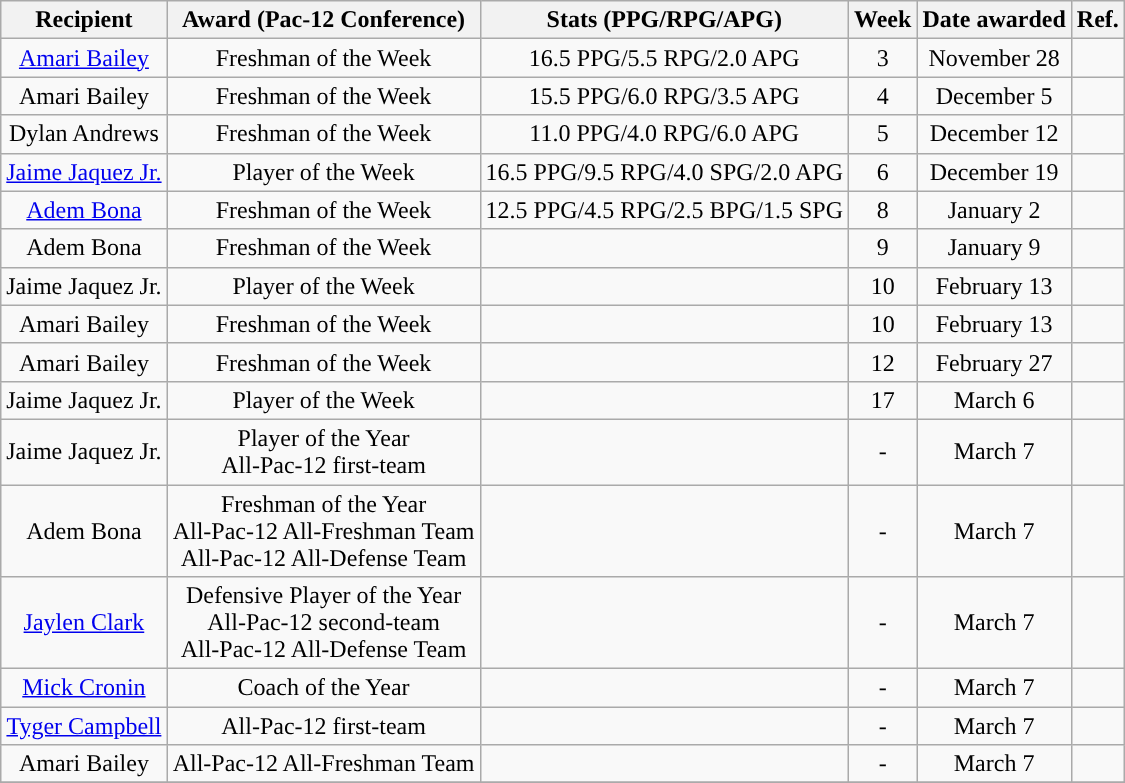<table class="wikitable sortable" style="text-align:center">
<tr>
<th>Recipient</th>
<th>Award (Pac-12 Conference)</th>
<th>Stats (PPG/RPG/APG)</th>
<th>Week</th>
<th>Date awarded</th>
<th>Ref.</th>
</tr>
<tr>
<td><a href='#'>Amari Bailey</a></td>
<td>Freshman of the Week</td>
<td>16.5 PPG/5.5 RPG/2.0 APG</td>
<td>3</td>
<td>November 28</td>
<td></td>
</tr>
<tr>
<td>Amari Bailey</td>
<td>Freshman of the Week</td>
<td>15.5 PPG/6.0 RPG/3.5 APG</td>
<td>4</td>
<td>December 5</td>
<td></td>
</tr>
<tr>
<td>Dylan Andrews</td>
<td>Freshman of the Week</td>
<td>11.0 PPG/4.0 RPG/6.0 APG</td>
<td>5</td>
<td>December 12</td>
<td></td>
</tr>
<tr>
<td><a href='#'>Jaime Jaquez Jr.</a></td>
<td>Player of the Week</td>
<td>16.5 PPG/9.5 RPG/4.0 SPG/2.0 APG</td>
<td>6</td>
<td>December 19</td>
<td></td>
</tr>
<tr>
<td><a href='#'>Adem Bona</a></td>
<td>Freshman of the Week</td>
<td>12.5 PPG/4.5 RPG/2.5 BPG/1.5 SPG</td>
<td>8</td>
<td>January 2</td>
<td></td>
</tr>
<tr>
<td>Adem Bona</td>
<td>Freshman of the Week</td>
<td></td>
<td>9</td>
<td>January 9</td>
<td></td>
</tr>
<tr>
<td>Jaime Jaquez Jr.</td>
<td>Player of the Week</td>
<td></td>
<td>10</td>
<td>February 13</td>
<td></td>
</tr>
<tr>
<td>Amari Bailey</td>
<td>Freshman of the Week</td>
<td></td>
<td>10</td>
<td>February 13</td>
<td></td>
</tr>
<tr>
<td>Amari Bailey</td>
<td>Freshman of the Week</td>
<td></td>
<td>12</td>
<td>February 27</td>
<td></td>
</tr>
<tr>
<td>Jaime Jaquez Jr.</td>
<td>Player of the Week</td>
<td></td>
<td>17</td>
<td>March 6</td>
<td></td>
</tr>
<tr>
<td>Jaime Jaquez Jr.</td>
<td>Player of the Year<br>All-Pac-12 first-team</td>
<td></td>
<td>-</td>
<td>March 7</td>
<td></td>
</tr>
<tr>
<td>Adem Bona</td>
<td>Freshman of the Year<br>All-Pac-12 All-Freshman Team<br>All-Pac-12 All-Defense Team</td>
<td></td>
<td>-</td>
<td>March 7</td>
<td></td>
</tr>
<tr>
<td><a href='#'>Jaylen Clark</a></td>
<td>Defensive Player of the Year<br>All-Pac-12 second-team<br>All-Pac-12 All-Defense Team</td>
<td></td>
<td>-</td>
<td>March 7</td>
<td></td>
</tr>
<tr>
<td><a href='#'>Mick Cronin</a></td>
<td>Coach of the Year</td>
<td></td>
<td>-</td>
<td>March 7</td>
<td></td>
</tr>
<tr>
<td><a href='#'>Tyger Campbell</a></td>
<td>All-Pac-12 first-team</td>
<td></td>
<td>-</td>
<td>March 7</td>
<td></td>
</tr>
<tr>
<td>Amari Bailey</td>
<td>All-Pac-12 All-Freshman Team</td>
<td></td>
<td>-</td>
<td>March 7</td>
<td></td>
</tr>
<tr>
</tr>
</table>
